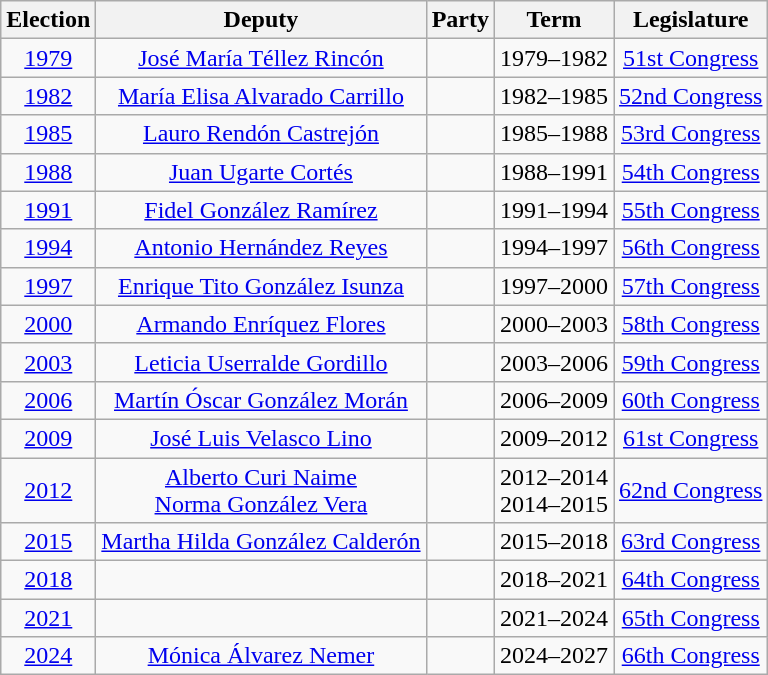<table class="wikitable sortable" style="text-align: center">
<tr>
<th>Election</th>
<th class="unsortable">Deputy</th>
<th class="unsortable">Party</th>
<th class="unsortable">Term</th>
<th class="unsortable">Legislature</th>
</tr>
<tr>
<td><a href='#'>1979</a></td>
<td><a href='#'>José María Téllez Rincón</a></td>
<td></td>
<td>1979–1982</td>
<td><a href='#'>51st Congress</a></td>
</tr>
<tr>
<td><a href='#'>1982</a></td>
<td><a href='#'>María Elisa Alvarado Carrillo</a></td>
<td></td>
<td>1982–1985</td>
<td><a href='#'>52nd Congress</a></td>
</tr>
<tr>
<td><a href='#'>1985</a></td>
<td><a href='#'>Lauro Rendón Castrejón</a></td>
<td></td>
<td>1985–1988</td>
<td><a href='#'>53rd Congress</a></td>
</tr>
<tr>
<td><a href='#'>1988</a></td>
<td><a href='#'>Juan Ugarte Cortés</a></td>
<td></td>
<td>1988–1991</td>
<td><a href='#'>54th Congress</a></td>
</tr>
<tr>
<td><a href='#'>1991</a></td>
<td><a href='#'>Fidel González Ramírez</a></td>
<td></td>
<td>1991–1994</td>
<td><a href='#'>55th Congress</a></td>
</tr>
<tr>
<td><a href='#'>1994</a></td>
<td><a href='#'>Antonio Hernández Reyes</a></td>
<td></td>
<td>1994–1997</td>
<td><a href='#'>56th Congress</a></td>
</tr>
<tr>
<td><a href='#'>1997</a></td>
<td><a href='#'>Enrique Tito González Isunza</a></td>
<td></td>
<td>1997–2000</td>
<td><a href='#'>57th Congress</a></td>
</tr>
<tr>
<td><a href='#'>2000</a></td>
<td><a href='#'>Armando Enríquez Flores</a></td>
<td></td>
<td>2000–2003</td>
<td><a href='#'>58th Congress</a></td>
</tr>
<tr>
<td><a href='#'>2003</a></td>
<td><a href='#'>Leticia Userralde Gordillo</a></td>
<td></td>
<td>2003–2006</td>
<td><a href='#'>59th Congress</a></td>
</tr>
<tr>
<td><a href='#'>2006</a></td>
<td><a href='#'>Martín Óscar González Morán</a></td>
<td></td>
<td>2006–2009</td>
<td><a href='#'>60th Congress</a></td>
</tr>
<tr>
<td><a href='#'>2009</a></td>
<td><a href='#'>José Luis Velasco Lino</a></td>
<td></td>
<td>2009–2012</td>
<td><a href='#'>61st Congress</a></td>
</tr>
<tr>
<td><a href='#'>2012</a></td>
<td><a href='#'>Alberto Curi Naime</a><br><a href='#'>Norma González Vera</a></td>
<td></td>
<td>2012–2014<br>2014–2015</td>
<td><a href='#'>62nd Congress</a></td>
</tr>
<tr>
<td><a href='#'>2015</a></td>
<td><a href='#'>Martha Hilda González Calderón</a></td>
<td></td>
<td>2015–2018</td>
<td><a href='#'>63rd Congress</a></td>
</tr>
<tr>
<td><a href='#'>2018</a></td>
<td></td>
<td></td>
<td>2018–2021</td>
<td><a href='#'>64th Congress</a></td>
</tr>
<tr>
<td><a href='#'>2021</a></td>
<td></td>
<td></td>
<td>2021–2024</td>
<td><a href='#'>65th Congress</a></td>
</tr>
<tr>
<td><a href='#'>2024</a></td>
<td><a href='#'>Mónica Álvarez Nemer</a></td>
<td></td>
<td>2024–2027</td>
<td><a href='#'>66th Congress</a></td>
</tr>
</table>
